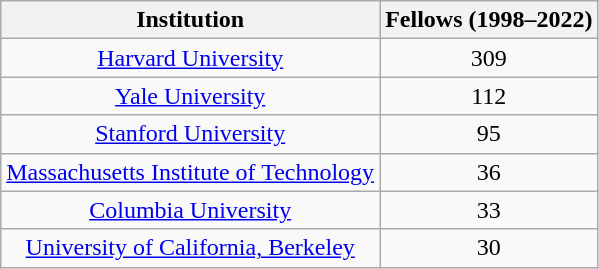<table class="wikitable sortable">
<tr>
<th>Institution</th>
<th data-sort-type="number">Fellows (1998–2022)</th>
</tr>
<tr>
<td align="center"><a href='#'>Harvard University</a></td>
<td align="center">309</td>
</tr>
<tr>
<td align="center"><a href='#'>Yale University</a></td>
<td align="center">112</td>
</tr>
<tr>
<td align="center"><a href='#'>Stanford University</a></td>
<td align="center">95</td>
</tr>
<tr>
<td align="center"><a href='#'>Massachusetts Institute of Technology</a></td>
<td align="center">36</td>
</tr>
<tr>
<td align="center"><a href='#'>Columbia University</a></td>
<td align="center">33</td>
</tr>
<tr>
<td align="center"><a href='#'>University of California, Berkeley</a></td>
<td align="center">30</td>
</tr>
</table>
